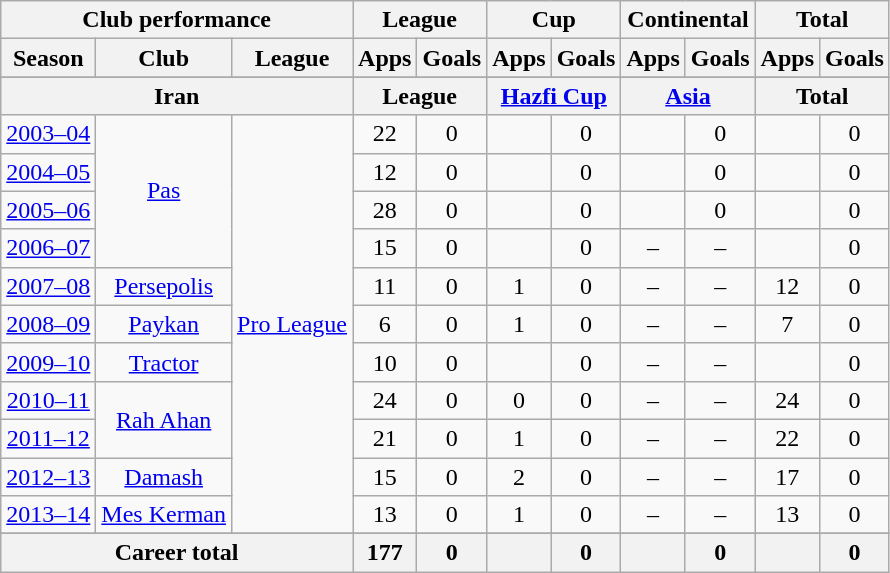<table class="wikitable" style="text-align:center">
<tr>
<th colspan=3>Club performance</th>
<th colspan=2>League</th>
<th colspan=2>Cup</th>
<th colspan=2>Continental</th>
<th colspan=2>Total</th>
</tr>
<tr>
<th>Season</th>
<th>Club</th>
<th>League</th>
<th>Apps</th>
<th>Goals</th>
<th>Apps</th>
<th>Goals</th>
<th>Apps</th>
<th>Goals</th>
<th>Apps</th>
<th>Goals</th>
</tr>
<tr>
</tr>
<tr>
<th colspan=3>Iran</th>
<th colspan=2>League</th>
<th colspan=2><a href='#'>Hazfi Cup</a></th>
<th colspan=2><a href='#'>Asia</a></th>
<th colspan=2>Total</th>
</tr>
<tr>
<td><a href='#'>2003–04</a></td>
<td rowspan="4"><a href='#'>Pas</a></td>
<td rowspan="11"><a href='#'>Pro League</a></td>
<td>22</td>
<td>0</td>
<td></td>
<td>0</td>
<td></td>
<td>0</td>
<td></td>
<td>0</td>
</tr>
<tr>
<td><a href='#'>2004–05</a></td>
<td>12</td>
<td>0</td>
<td></td>
<td>0</td>
<td></td>
<td>0</td>
<td></td>
<td>0</td>
</tr>
<tr>
<td><a href='#'>2005–06</a></td>
<td>28</td>
<td>0</td>
<td></td>
<td>0</td>
<td></td>
<td>0</td>
<td></td>
<td>0</td>
</tr>
<tr>
<td><a href='#'>2006–07</a></td>
<td>15</td>
<td>0</td>
<td></td>
<td>0</td>
<td>–</td>
<td>–</td>
<td></td>
<td>0</td>
</tr>
<tr>
<td><a href='#'>2007–08</a></td>
<td rowspan="1"><a href='#'>Persepolis</a></td>
<td>11</td>
<td>0</td>
<td>1</td>
<td>0</td>
<td>–</td>
<td>–</td>
<td>12</td>
<td>0</td>
</tr>
<tr>
<td><a href='#'>2008–09</a></td>
<td rowspan="1"><a href='#'>Paykan</a></td>
<td>6</td>
<td>0</td>
<td>1</td>
<td>0</td>
<td>–</td>
<td>–</td>
<td>7</td>
<td>0</td>
</tr>
<tr>
<td><a href='#'>2009–10</a></td>
<td rowspan="1"><a href='#'>Tractor</a></td>
<td>10</td>
<td>0</td>
<td></td>
<td>0</td>
<td>–</td>
<td>–</td>
<td></td>
<td>0</td>
</tr>
<tr>
<td><a href='#'>2010–11</a></td>
<td rowspan="2"><a href='#'>Rah Ahan</a></td>
<td>24</td>
<td>0</td>
<td>0</td>
<td>0</td>
<td>–</td>
<td>–</td>
<td>24</td>
<td>0</td>
</tr>
<tr>
<td><a href='#'>2011–12</a></td>
<td>21</td>
<td>0</td>
<td>1</td>
<td>0</td>
<td>–</td>
<td>–</td>
<td>22</td>
<td>0</td>
</tr>
<tr>
<td><a href='#'>2012–13</a></td>
<td><a href='#'>Damash</a></td>
<td>15</td>
<td>0</td>
<td>2</td>
<td>0</td>
<td>–</td>
<td>–</td>
<td>17</td>
<td>0</td>
</tr>
<tr>
<td><a href='#'>2013–14</a></td>
<td><a href='#'>Mes Kerman</a></td>
<td>13</td>
<td>0</td>
<td>1</td>
<td>0</td>
<td>–</td>
<td>–</td>
<td>13</td>
<td>0</td>
</tr>
<tr>
</tr>
<tr>
<th colspan=3>Career total</th>
<th>177</th>
<th>0</th>
<th></th>
<th>0</th>
<th></th>
<th>0</th>
<th></th>
<th>0</th>
</tr>
</table>
